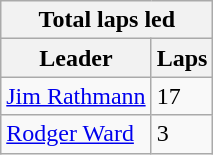<table class="wikitable">
<tr>
<th colspan=2>Total laps led</th>
</tr>
<tr>
<th>Leader</th>
<th>Laps</th>
</tr>
<tr>
<td><a href='#'>Jim Rathmann</a></td>
<td>17</td>
</tr>
<tr>
<td><a href='#'>Rodger Ward</a></td>
<td>3</td>
</tr>
</table>
